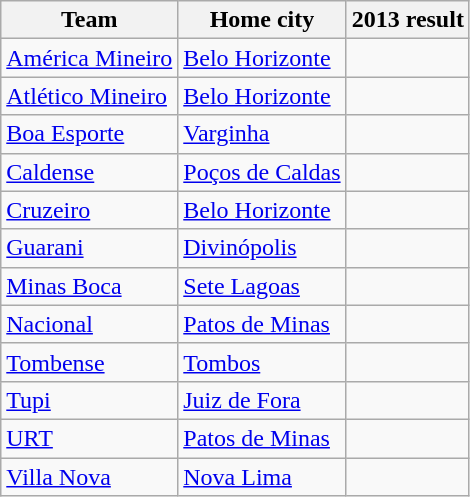<table class="wikitable sortable">
<tr>
<th>Team</th>
<th>Home city</th>
<th>2013 result</th>
</tr>
<tr>
<td><a href='#'>América Mineiro</a></td>
<td><a href='#'>Belo Horizonte</a></td>
<td></td>
</tr>
<tr>
<td><a href='#'>Atlético Mineiro</a></td>
<td><a href='#'>Belo Horizonte</a></td>
<td></td>
</tr>
<tr>
<td><a href='#'>Boa Esporte</a></td>
<td><a href='#'>Varginha</a></td>
<td></td>
</tr>
<tr>
<td><a href='#'>Caldense</a></td>
<td><a href='#'>Poços de Caldas</a></td>
<td></td>
</tr>
<tr>
<td><a href='#'>Cruzeiro</a></td>
<td><a href='#'>Belo Horizonte</a></td>
<td></td>
</tr>
<tr>
<td><a href='#'>Guarani</a></td>
<td><a href='#'>Divinópolis</a></td>
<td></td>
</tr>
<tr>
<td><a href='#'>Minas Boca</a></td>
<td><a href='#'>Sete Lagoas</a></td>
<td></td>
</tr>
<tr>
<td><a href='#'>Nacional</a></td>
<td><a href='#'>Patos de Minas</a></td>
<td></td>
</tr>
<tr>
<td><a href='#'>Tombense</a></td>
<td><a href='#'>Tombos</a></td>
<td></td>
</tr>
<tr>
<td><a href='#'>Tupi</a></td>
<td><a href='#'>Juiz de Fora</a></td>
<td></td>
</tr>
<tr>
<td><a href='#'>URT</a></td>
<td><a href='#'>Patos de Minas</a></td>
<td></td>
</tr>
<tr>
<td><a href='#'>Villa Nova</a></td>
<td><a href='#'>Nova Lima</a></td>
<td></td>
</tr>
</table>
